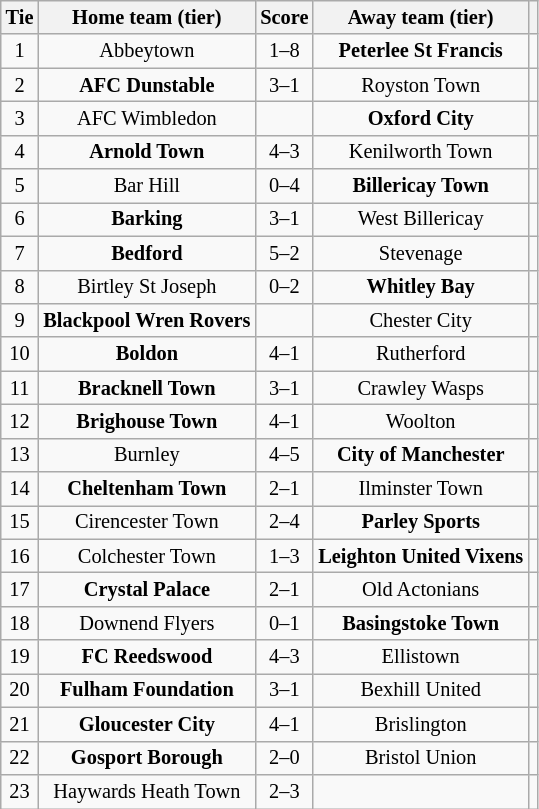<table class="wikitable" style="text-align:center; font-size:85%">
<tr>
<th>Tie</th>
<th>Home team (tier)</th>
<th>Score</th>
<th>Away team (tier)</th>
<th></th>
</tr>
<tr>
<td>1</td>
<td>Abbeytown</td>
<td>1–8</td>
<td><strong>Peterlee St Francis</strong></td>
<td></td>
</tr>
<tr>
<td>2</td>
<td><strong>AFC Dunstable</strong></td>
<td>3–1</td>
<td>Royston Town</td>
<td></td>
</tr>
<tr>
<td>3</td>
<td>AFC Wimbledon</td>
<td></td>
<td><strong>Oxford City</strong></td>
<td></td>
</tr>
<tr>
<td>4</td>
<td><strong>Arnold Town</strong></td>
<td>4–3 </td>
<td>Kenilworth Town</td>
<td></td>
</tr>
<tr>
<td>5</td>
<td>Bar Hill</td>
<td align="center">0–4</td>
<td><strong>Billericay Town</strong></td>
<td></td>
</tr>
<tr>
<td>6</td>
<td><strong>Barking</strong></td>
<td>3–1</td>
<td>West Billericay</td>
<td></td>
</tr>
<tr>
<td>7</td>
<td><strong>Bedford</strong></td>
<td>5–2</td>
<td>Stevenage</td>
<td></td>
</tr>
<tr>
<td>8</td>
<td>Birtley St Joseph</td>
<td align="center">0–2</td>
<td><strong>Whitley Bay</strong></td>
<td></td>
</tr>
<tr>
<td>9</td>
<td><strong>Blackpool Wren Rovers</strong></td>
<td></td>
<td>Chester City</td>
<td></td>
</tr>
<tr>
<td>10</td>
<td><strong>Boldon</strong></td>
<td>4–1</td>
<td>Rutherford</td>
<td></td>
</tr>
<tr>
<td>11</td>
<td><strong>Bracknell Town</strong></td>
<td>3–1</td>
<td>Crawley Wasps</td>
<td></td>
</tr>
<tr>
<td>12</td>
<td><strong>Brighouse Town</strong></td>
<td>4–1</td>
<td>Woolton</td>
<td></td>
</tr>
<tr>
<td>13</td>
<td>Burnley</td>
<td>4–5 </td>
<td><strong>City of Manchester</strong></td>
<td></td>
</tr>
<tr>
<td>14</td>
<td><strong>Cheltenham Town</strong></td>
<td>2–1</td>
<td>Ilminster Town</td>
<td></td>
</tr>
<tr>
<td>15</td>
<td>Cirencester Town</td>
<td>2–4</td>
<td><strong>Parley Sports</strong></td>
<td></td>
</tr>
<tr>
<td>16</td>
<td>Colchester Town</td>
<td>1–3</td>
<td><strong>Leighton United Vixens</strong></td>
<td></td>
</tr>
<tr>
<td>17</td>
<td><strong>Crystal Palace</strong></td>
<td>2–1 </td>
<td>Old Actonians</td>
<td></td>
</tr>
<tr>
<td>18</td>
<td>Downend Flyers</td>
<td align="center">0–1</td>
<td><strong>Basingstoke Town</strong></td>
<td></td>
</tr>
<tr>
<td>19</td>
<td><strong>FC Reedswood</strong></td>
<td>4–3</td>
<td>Ellistown</td>
<td></td>
</tr>
<tr>
<td>20</td>
<td><strong>Fulham Foundation</strong></td>
<td>3–1</td>
<td>Bexhill United</td>
<td></td>
</tr>
<tr>
<td>21</td>
<td><strong>Gloucester City</strong></td>
<td>4–1</td>
<td>Brislington</td>
<td></td>
</tr>
<tr>
<td>22</td>
<td><strong>Gosport Borough</strong></td>
<td align="center">2–0</td>
<td>Bristol Union</td>
<td></td>
</tr>
<tr>
<td>23</td>
<td>Haywards Heath Town</td>
<td>2–3</td>
<td></td>
<td></td>
</tr>
</table>
